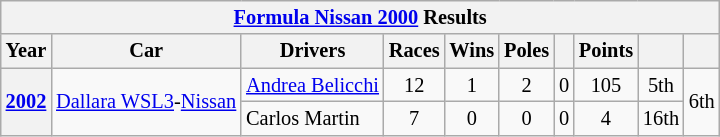<table class="wikitable" style="text-align:center; font-size:85%">
<tr>
<th colspan=10><a href='#'>Formula Nissan 2000</a> Results</th>
</tr>
<tr>
<th>Year</th>
<th>Car</th>
<th>Drivers</th>
<th>Races</th>
<th>Wins</th>
<th>Poles</th>
<th></th>
<th>Points</th>
<th></th>
<th></th>
</tr>
<tr>
<th rowspan=2><a href='#'>2002</a></th>
<td rowspan=2><a href='#'>Dallara WSL3</a>-<a href='#'>Nissan</a></td>
<td align=left> <a href='#'>Andrea Belicchi</a></td>
<td>12</td>
<td>1</td>
<td>2</td>
<td>0</td>
<td>105</td>
<td>5th</td>
<td rowspan=2>6th</td>
</tr>
<tr>
<td align=left> Carlos Martin</td>
<td>7</td>
<td>0</td>
<td>0</td>
<td>0</td>
<td>4</td>
<td>16th</td>
</tr>
</table>
